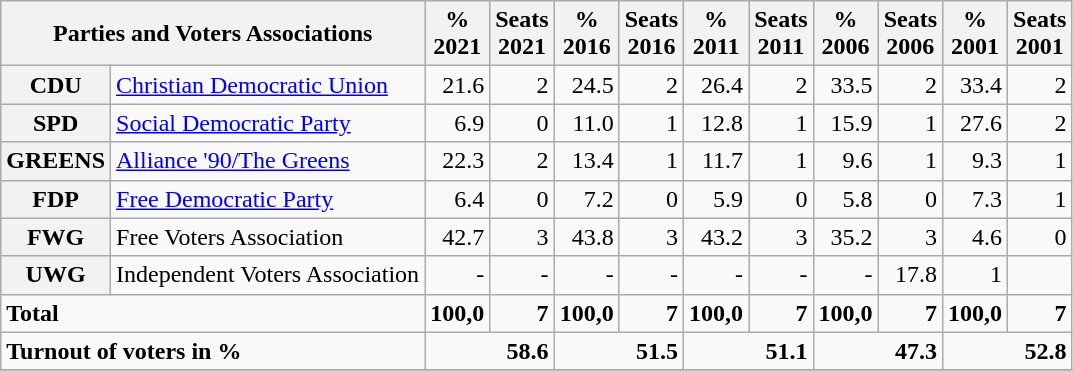<table class="wikitable">
<tr -- class="hintergrundfarbe6">
<th colspan="2">Parties and Voters Associations</th>
<th>%<br>2021</th>
<th>Seats<br>2021</th>
<th>%<br>2016</th>
<th>Seats<br>2016</th>
<th>%<br>2011</th>
<th>Seats<br>2011</th>
<th>%<br>2006</th>
<th>Seats<br>2006</th>
<th>%<br>2001</th>
<th>Seats<br>2001</th>
</tr>
<tr --->
<th>CDU</th>
<td><a href='#'>Christian Democratic Union</a></td>
<td align="right">21.6</td>
<td align="right">2</td>
<td align="right">24.5</td>
<td align="right">2</td>
<td align="right">26.4</td>
<td align="right">2</td>
<td align="right">33.5</td>
<td align="right">2</td>
<td align="right">33.4</td>
<td align="right">2</td>
</tr>
<tr --->
<th>SPD</th>
<td><a href='#'>Social Democratic Party</a></td>
<td align="right">6.9</td>
<td align="right">0</td>
<td align="right">11.0</td>
<td align="right">1</td>
<td align="right">12.8</td>
<td align="right">1</td>
<td align="right">15.9</td>
<td align="right">1</td>
<td align="right">27.6</td>
<td align="right">2</td>
</tr>
<tr --->
<th>GREENS</th>
<td><a href='#'>Alliance '90/The Greens</a></td>
<td align="right">22.3</td>
<td align="right">2</td>
<td align="right">13.4</td>
<td align="right">1</td>
<td align="right">11.7</td>
<td align="right">1</td>
<td align="right">9.6</td>
<td align="right">1</td>
<td align="right">9.3</td>
<td align="right">1</td>
</tr>
<tr --->
<th>FDP</th>
<td><a href='#'>Free Democratic Party</a></td>
<td align="right">6.4</td>
<td align="right">0</td>
<td align="right">7.2</td>
<td align="right">0</td>
<td align="right">5.9</td>
<td align="right">0</td>
<td align="right">5.8</td>
<td align="right">0</td>
<td align="right">7.3</td>
<td align="right">1</td>
</tr>
<tr --->
<th>FWG</th>
<td>Free Voters Association</td>
<td align="right">42.7</td>
<td align="right">3</td>
<td align="right">43.8</td>
<td align="right">3</td>
<td align="right">43.2</td>
<td align="right">3</td>
<td align="right">35.2</td>
<td align="right">3</td>
<td align="right">4.6</td>
<td align="right">0</td>
</tr>
<tr --->
<th>UWG</th>
<td>Independent Voters Association</td>
<td align="right">-</td>
<td align="right">-</td>
<td align="right">-</td>
<td align="right">-</td>
<td align="right">-</td>
<td align="right">-</td>
<td align="right">-</td>
<td align="right">17.8</td>
<td align="right">1</td>
</tr>
<tr --->
<td colspan="2"><strong>Total</strong></td>
<td align="right"><strong>100,0</strong></td>
<td align="right"><strong>7</strong></td>
<td align="right"><strong>100,0</strong></td>
<td align="right"><strong>7</strong></td>
<td align="right"><strong>100,0</strong></td>
<td align="right"><strong>7</strong></td>
<td align="right"><strong>100,0</strong></td>
<td align="right"><strong>7</strong></td>
<td align="right"><strong>100,0</strong></td>
<td align="right"><strong>7</strong></td>
</tr>
<tr --- class="hintergrundfarbe8">
<td colspan="2"><strong>Turnout of voters in %</strong></td>
<td colspan="2" align="right"><strong>58.6</strong></td>
<td colspan="2" align="right"><strong>51.5</strong></td>
<td colspan="2" align="right"><strong>51.1</strong></td>
<td colspan="2" align="right"><strong>47.3</strong></td>
<td colspan="2" align="right"><strong>52.8</strong></td>
</tr>
<tr --->
</tr>
</table>
